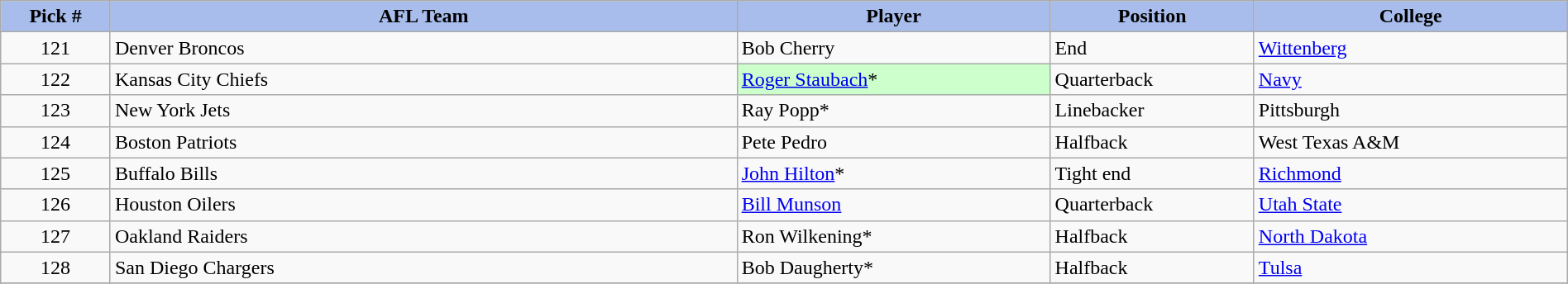<table class="wikitable sortable sortable" style="width: 100%">
<tr>
<th style="background:#A8BDEC;" width=7%>Pick #</th>
<th width=40% style="background:#A8BDEC;">AFL Team</th>
<th width=20% style="background:#A8BDEC;">Player</th>
<th width=13% style="background:#A8BDEC;">Position</th>
<th style="background:#A8BDEC;">College</th>
</tr>
<tr>
<td align=center>121</td>
<td>Denver Broncos</td>
<td>Bob Cherry</td>
<td>End</td>
<td><a href='#'>Wittenberg</a></td>
</tr>
<tr>
<td align=center>122</td>
<td>Kansas City Chiefs</td>
<td bgcolor="#CCFFCC"><a href='#'>Roger Staubach</a>*</td>
<td>Quarterback</td>
<td><a href='#'>Navy</a></td>
</tr>
<tr>
<td align=center>123</td>
<td>New York Jets</td>
<td>Ray Popp*</td>
<td>Linebacker</td>
<td>Pittsburgh</td>
</tr>
<tr>
<td align=center>124</td>
<td>Boston Patriots</td>
<td>Pete Pedro</td>
<td>Halfback</td>
<td>West Texas A&M</td>
</tr>
<tr>
<td align=center>125</td>
<td>Buffalo Bills</td>
<td><a href='#'>John Hilton</a>*</td>
<td>Tight end</td>
<td><a href='#'>Richmond</a></td>
</tr>
<tr>
<td align=center>126</td>
<td>Houston Oilers</td>
<td><a href='#'>Bill Munson</a></td>
<td>Quarterback</td>
<td><a href='#'>Utah State</a></td>
</tr>
<tr>
<td align=center>127</td>
<td>Oakland Raiders</td>
<td>Ron Wilkening*</td>
<td>Halfback</td>
<td><a href='#'>North Dakota</a></td>
</tr>
<tr>
<td align=center>128</td>
<td>San Diego Chargers</td>
<td>Bob Daugherty*</td>
<td>Halfback</td>
<td><a href='#'>Tulsa</a></td>
</tr>
<tr>
</tr>
</table>
